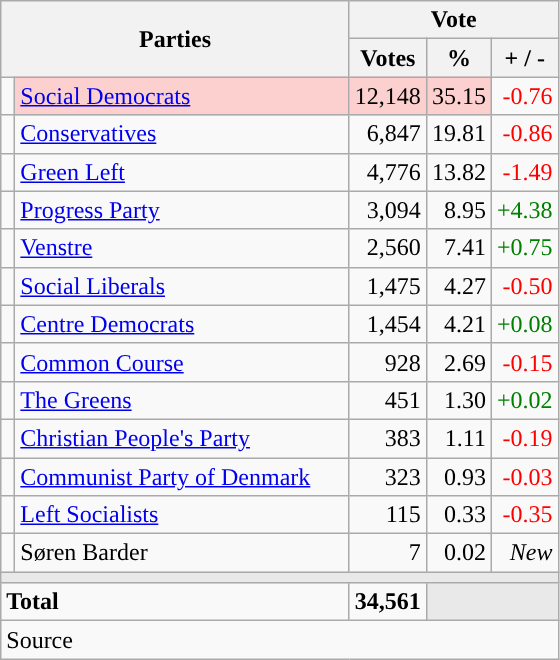<table class="wikitable" style="text-align:right;">
<tr>
<th style="text-align:centre;" rowspan="2" colspan="2" width="225">Parties</th>
<th colspan="3">Vote</th>
</tr>
<tr>
<th width="15">Votes</th>
<th width="15">%</th>
<th width="15">+ / -</th>
</tr>
<tr>
<td width="2" style="color:inherit;background:"></td>
<td bgcolor=#fbd0ce  align="left"><a href='#'>Social Democrats</a></td>
<td bgcolor=#fbd0ce>12,148</td>
<td bgcolor=#fbd0ce>35.15</td>
<td style=color:red;>-0.76</td>
</tr>
<tr>
<td width="2" style="color:inherit;background:"></td>
<td align="left"><a href='#'>Conservatives</a></td>
<td>6,847</td>
<td>19.81</td>
<td style=color:red;>-0.86</td>
</tr>
<tr>
<td width="2" style="color:inherit;background:"></td>
<td align="left"><a href='#'>Green Left</a></td>
<td>4,776</td>
<td>13.82</td>
<td style=color:red;>-1.49</td>
</tr>
<tr>
<td width="2" style="color:inherit;background:"></td>
<td align="left"><a href='#'>Progress Party</a></td>
<td>3,094</td>
<td>8.95</td>
<td style=color:green;>+4.38</td>
</tr>
<tr>
<td width="2" style="color:inherit;background:"></td>
<td align="left"><a href='#'>Venstre</a></td>
<td>2,560</td>
<td>7.41</td>
<td style=color:green;>+0.75</td>
</tr>
<tr>
<td width="2" style="color:inherit;background:"></td>
<td align="left"><a href='#'>Social Liberals</a></td>
<td>1,475</td>
<td>4.27</td>
<td style=color:red;>-0.50</td>
</tr>
<tr>
<td width="2" style="color:inherit;background:"></td>
<td align="left"><a href='#'>Centre Democrats</a></td>
<td>1,454</td>
<td>4.21</td>
<td style=color:green;>+0.08</td>
</tr>
<tr>
<td width="2" style="color:inherit;background:"></td>
<td align="left"><a href='#'>Common Course</a></td>
<td>928</td>
<td>2.69</td>
<td style=color:red;>-0.15</td>
</tr>
<tr>
<td width="2" style="color:inherit;background:"></td>
<td align="left"><a href='#'>The Greens</a></td>
<td>451</td>
<td>1.30</td>
<td style=color:green;>+0.02</td>
</tr>
<tr>
<td width="2" style="color:inherit;background:"></td>
<td align="left"><a href='#'>Christian People's Party</a></td>
<td>383</td>
<td>1.11</td>
<td style=color:red;>-0.19</td>
</tr>
<tr>
<td width="2" style="color:inherit;background:"></td>
<td align="left"><a href='#'>Communist Party of Denmark</a></td>
<td>323</td>
<td>0.93</td>
<td style=color:red;>-0.03</td>
</tr>
<tr>
<td width="2" style="color:inherit;background:"></td>
<td align="left"><a href='#'>Left Socialists</a></td>
<td>115</td>
<td>0.33</td>
<td style=color:red;>-0.35</td>
</tr>
<tr>
<td width="2" style="color:inherit;background:"></td>
<td align="left">Søren Barder</td>
<td>7</td>
<td>0.02</td>
<td><em>New</em></td>
</tr>
<tr>
<td colspan="7" bgcolor="#E9E9E9"></td>
</tr>
<tr>
<td align="left" colspan="2"><strong>Total</strong></td>
<td><strong>34,561</strong></td>
<td bgcolor="#E9E9E9" colspan="2"></td>
</tr>
<tr>
<td align="left" colspan="6">Source</td>
</tr>
</table>
